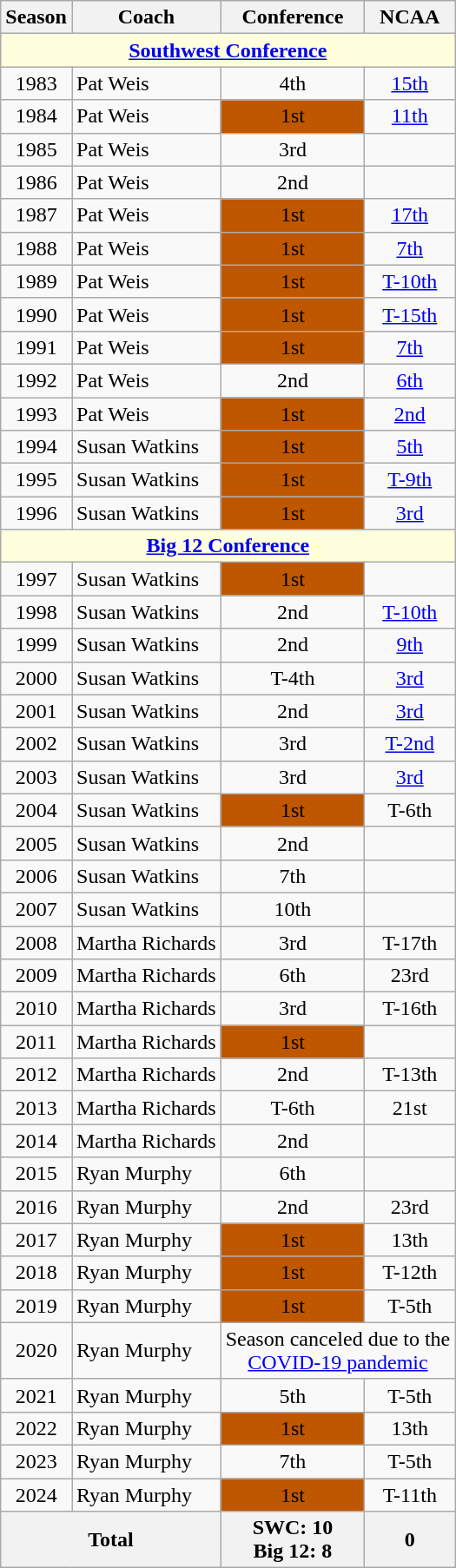<table class="wikitable" style=text-align:center>
<tr>
<th>Season</th>
<th>Coach</th>
<th>Conference</th>
<th>NCAA</th>
</tr>
<tr style="background: #ffffdd;">
<td colspan="4" style="text-align:center;"><strong><a href='#'>Southwest Conference</a></strong></td>
</tr>
<tr>
<td>1983</td>
<td align=left>Pat Weis</td>
<td>4th</td>
<td><a href='#'>15th</a></td>
</tr>
<tr>
<td>1984</td>
<td align=left>Pat Weis</td>
<td bgcolor="#BF5700">1st</td>
<td><a href='#'>11th</a></td>
</tr>
<tr>
<td>1985</td>
<td align=left>Pat Weis</td>
<td>3rd</td>
<td></td>
</tr>
<tr>
<td>1986</td>
<td align=left>Pat Weis</td>
<td>2nd</td>
<td></td>
</tr>
<tr>
<td>1987</td>
<td align=left>Pat Weis</td>
<td bgcolor="#BF5700">1st</td>
<td><a href='#'>17th</a></td>
</tr>
<tr>
<td>1988</td>
<td align=left>Pat Weis</td>
<td bgcolor="#BF5700">1st</td>
<td><a href='#'>7th</a></td>
</tr>
<tr>
<td>1989</td>
<td align=left>Pat Weis</td>
<td bgcolor="#BF5700">1st</td>
<td><a href='#'>T-10th</a></td>
</tr>
<tr>
<td>1990</td>
<td align=left>Pat Weis</td>
<td bgcolor="#BF5700">1st</td>
<td><a href='#'>T-15th</a></td>
</tr>
<tr>
<td>1991</td>
<td align=left>Pat Weis</td>
<td bgcolor="#BF5700">1st</td>
<td><a href='#'>7th</a></td>
</tr>
<tr>
<td>1992</td>
<td align=left>Pat Weis</td>
<td>2nd</td>
<td><a href='#'>6th</a></td>
</tr>
<tr>
<td>1993</td>
<td align=left>Pat Weis</td>
<td bgcolor="#BF5700">1st</td>
<td><a href='#'>2nd</a></td>
</tr>
<tr>
<td>1994</td>
<td align=left>Susan Watkins</td>
<td bgcolor="#BF5700">1st</td>
<td><a href='#'>5th</a></td>
</tr>
<tr>
<td>1995</td>
<td align=left>Susan Watkins</td>
<td bgcolor="#BF5700">1st</td>
<td><a href='#'>T-9th</a></td>
</tr>
<tr>
<td>1996</td>
<td align=left>Susan Watkins</td>
<td bgcolor="#BF5700">1st</td>
<td><a href='#'>3rd</a></td>
</tr>
<tr style="background: #ffffdd;">
<td colspan="4" style="text-align:center;"><strong><a href='#'>Big 12 Conference</a></strong></td>
</tr>
<tr>
<td>1997</td>
<td align=left>Susan Watkins</td>
<td bgcolor="#BF5700">1st</td>
<td></td>
</tr>
<tr>
<td>1998</td>
<td align=left>Susan Watkins</td>
<td>2nd</td>
<td><a href='#'>T-10th</a></td>
</tr>
<tr>
<td>1999</td>
<td align=left>Susan Watkins</td>
<td>2nd</td>
<td><a href='#'>9th</a></td>
</tr>
<tr>
<td>2000</td>
<td align=left>Susan Watkins</td>
<td>T-4th</td>
<td><a href='#'>3rd</a></td>
</tr>
<tr>
<td>2001</td>
<td align=left>Susan Watkins</td>
<td>2nd</td>
<td><a href='#'>3rd</a></td>
</tr>
<tr>
<td>2002</td>
<td align=left>Susan Watkins</td>
<td>3rd</td>
<td><a href='#'>T-2nd</a></td>
</tr>
<tr>
<td>2003</td>
<td align=left>Susan Watkins</td>
<td>3rd</td>
<td><a href='#'>3rd</a></td>
</tr>
<tr>
<td>2004</td>
<td align=left>Susan Watkins</td>
<td bgcolor="#BF5700">1st</td>
<td>T-6th</td>
</tr>
<tr>
<td>2005</td>
<td align=left>Susan Watkins</td>
<td>2nd</td>
<td></td>
</tr>
<tr>
<td>2006</td>
<td align=left>Susan Watkins</td>
<td>7th</td>
<td></td>
</tr>
<tr>
<td>2007</td>
<td align=left>Susan Watkins</td>
<td>10th</td>
<td></td>
</tr>
<tr>
<td>2008</td>
<td align=left>Martha Richards</td>
<td>3rd</td>
<td>T-17th</td>
</tr>
<tr>
<td>2009</td>
<td align=left>Martha Richards</td>
<td>6th</td>
<td>23rd</td>
</tr>
<tr>
<td>2010</td>
<td align=left>Martha Richards</td>
<td>3rd</td>
<td>T-16th</td>
</tr>
<tr>
<td>2011</td>
<td align=left>Martha Richards</td>
<td bgcolor="#BF5700">1st</td>
<td></td>
</tr>
<tr>
<td>2012</td>
<td align=left>Martha Richards</td>
<td>2nd</td>
<td>T-13th</td>
</tr>
<tr>
<td>2013</td>
<td align=left>Martha Richards</td>
<td>T-6th</td>
<td>21st</td>
</tr>
<tr>
<td>2014</td>
<td align=left>Martha Richards</td>
<td>2nd</td>
<td></td>
</tr>
<tr>
<td>2015</td>
<td align=left>Ryan Murphy</td>
<td>6th</td>
<td></td>
</tr>
<tr>
<td>2016</td>
<td align=left>Ryan Murphy</td>
<td>2nd</td>
<td>23rd</td>
</tr>
<tr>
<td>2017</td>
<td align=left>Ryan Murphy</td>
<td bgcolor="#BF5700">1st</td>
<td>13th</td>
</tr>
<tr>
<td>2018</td>
<td align=left>Ryan Murphy</td>
<td bgcolor="#BF5700">1st</td>
<td>T-12th</td>
</tr>
<tr>
<td>2019</td>
<td align=left>Ryan Murphy</td>
<td bgcolor="#BF5700">1st</td>
<td>T-5th</td>
</tr>
<tr>
<td>2020</td>
<td align=left>Ryan Murphy</td>
<td colspan="2" align="center">Season canceled due to the<br><a href='#'>COVID-19 pandemic</a></td>
</tr>
<tr>
<td>2021</td>
<td align=left>Ryan Murphy</td>
<td>5th</td>
<td>T-5th</td>
</tr>
<tr>
<td>2022</td>
<td align=left>Ryan Murphy</td>
<td bgcolor="#BF5700">1st</td>
<td>13th</td>
</tr>
<tr>
<td>2023</td>
<td align=left>Ryan Murphy</td>
<td>7th</td>
<td>T-5th</td>
</tr>
<tr>
<td>2024</td>
<td align=left>Ryan Murphy</td>
<td bgcolor="#BF5700">1st</td>
<td>T-11th</td>
</tr>
<tr>
<th colspan="2">Total</th>
<th>SWC: 10<br>Big 12: 8</th>
<th>0</th>
</tr>
</table>
